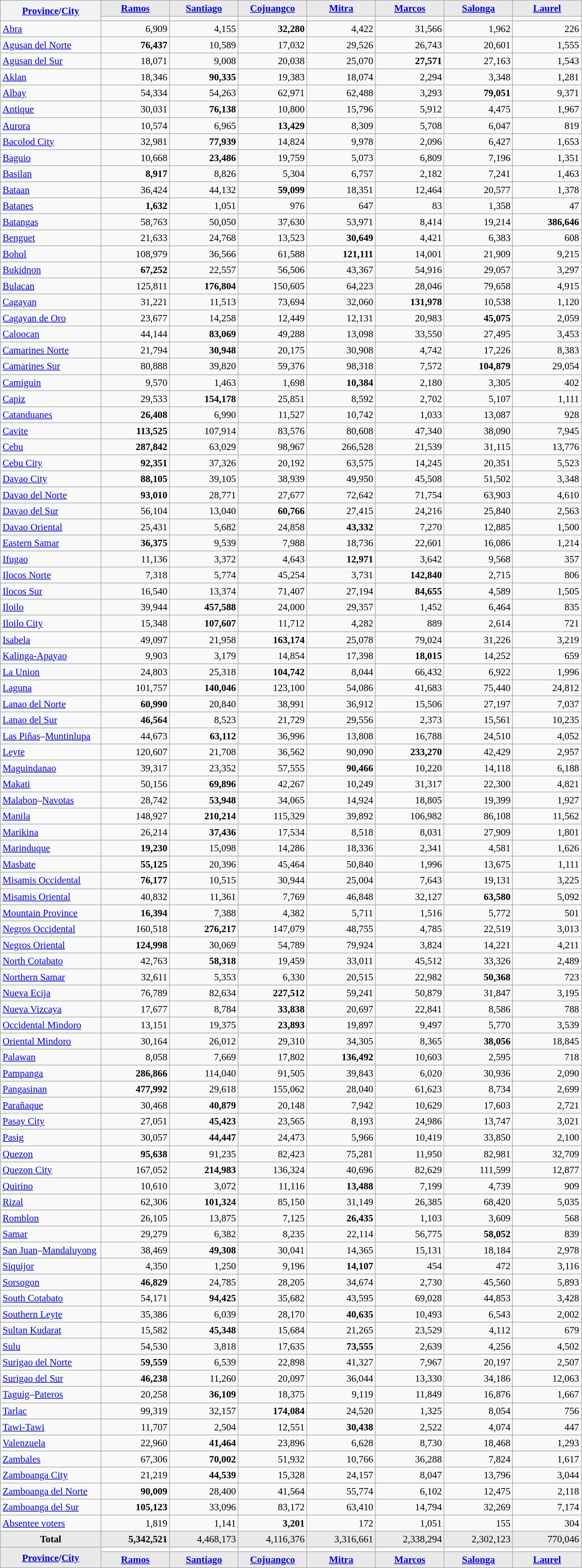<table class="wikitable" style="text-align:right; font-size:95%">
<tr>
<th rowspan="2" width="150px" align="left"><a href='#'>Province</a>/<a href='#'>City</a></th>
<th width="100px" align="center" style="background: #E9E9E9"><a href='#'>Ramos</a></th>
<th width="100px" align="center" style="background: #E9E9E9"><a href='#'>Santiago</a></th>
<th width="100px" align="center" style="background: #E9E9E9"><a href='#'>Cojuangco</a></th>
<th width="100px" align="center" style="background: #E9E9E9"><a href='#'>Mitra</a></th>
<th width="100px" align="center" style="background: #E9E9E9"><a href='#'>Marcos</a></th>
<th width="100px" align="center" style="background: #E9E9E9"><a href='#'>Salonga</a></th>
<th width="100px" align="center" style="background: #E9E9E9"><a href='#'>Laurel</a></th>
</tr>
<tr>
<td></td>
<td></td>
<td></td>
<td></td>
<td></td>
<td></td>
<td></td>
</tr>
<tr>
<td align="left"><a href='#'>Abra</a></td>
<td>6,909</td>
<td>4,155</td>
<td><strong>32,280</strong></td>
<td>4,422</td>
<td>31,566</td>
<td>1,962</td>
<td>226</td>
</tr>
<tr>
<td align="left"><a href='#'>Agusan del Norte</a></td>
<td><strong>76,437</strong></td>
<td>10,589</td>
<td>17,032</td>
<td>29,526</td>
<td>26,743</td>
<td>20,601</td>
<td>1,555</td>
</tr>
<tr>
<td align="left"><a href='#'>Agusan del Sur</a></td>
<td>18,071</td>
<td>9,008</td>
<td>20,038</td>
<td>25,070</td>
<td><strong>27,571</strong></td>
<td>27,163</td>
<td>1,543</td>
</tr>
<tr>
<td align="left"><a href='#'>Aklan</a></td>
<td>18,346</td>
<td><strong>90,335</strong></td>
<td>19,383</td>
<td>18,074</td>
<td>2,294</td>
<td>3,348</td>
<td>1,281</td>
</tr>
<tr>
<td align="left"><a href='#'>Albay</a></td>
<td>54,334</td>
<td>54,263</td>
<td>62,971</td>
<td>62,488</td>
<td>3,293</td>
<td><strong>79,051</strong></td>
<td>9,371</td>
</tr>
<tr>
<td align="left"><a href='#'>Antique</a></td>
<td>30,031</td>
<td><strong>76,138</strong></td>
<td>10,800</td>
<td>15,796</td>
<td>5,912</td>
<td>4,475</td>
<td>1,967</td>
</tr>
<tr>
<td align="left"><a href='#'>Aurora</a></td>
<td>10,574</td>
<td>6,965</td>
<td><strong>13,429</strong></td>
<td>8,309</td>
<td>5,708</td>
<td>6,047</td>
<td>819</td>
</tr>
<tr>
<td align="left"><a href='#'>Bacolod City</a></td>
<td>32,981</td>
<td><strong>77,939</strong></td>
<td>14,824</td>
<td>9,978</td>
<td>2,096</td>
<td>6,427</td>
<td>1,653</td>
</tr>
<tr>
<td align="left"><a href='#'>Baguio</a></td>
<td>10,668</td>
<td><strong>23,486</strong></td>
<td>19,759</td>
<td>5,073</td>
<td>6,809</td>
<td>7,196</td>
<td>1,351</td>
</tr>
<tr>
<td align="left"><a href='#'>Basilan</a></td>
<td><strong>8,917</strong></td>
<td>8,826</td>
<td>5,304</td>
<td>6,757</td>
<td>2,182</td>
<td>7,241</td>
<td>1,463</td>
</tr>
<tr>
<td align="left"><a href='#'>Bataan</a></td>
<td>36,424</td>
<td>44,132</td>
<td><strong>59,099</strong></td>
<td>18,351</td>
<td>12,464</td>
<td>20,577</td>
<td>1,378</td>
</tr>
<tr>
<td align="left"><a href='#'>Batanes</a></td>
<td><strong>1,632</strong></td>
<td>1,051</td>
<td>976</td>
<td>647</td>
<td>83</td>
<td>1,358</td>
<td>47</td>
</tr>
<tr>
<td align="left"><a href='#'>Batangas</a></td>
<td>58,763</td>
<td>50,050</td>
<td>37,630</td>
<td>53,971</td>
<td>8,414</td>
<td>19,214</td>
<td><strong>386,646</strong></td>
</tr>
<tr>
<td align="left"><a href='#'>Benguet</a></td>
<td>21,633</td>
<td>24,768</td>
<td>13,523</td>
<td><strong>30,649</strong></td>
<td>4,421</td>
<td>6,383</td>
<td>608</td>
</tr>
<tr>
<td align="left"><a href='#'>Bohol</a></td>
<td>108,979</td>
<td>36,566</td>
<td>61,588</td>
<td><strong>121,111</strong></td>
<td>14,001</td>
<td>21,909</td>
<td>9,215</td>
</tr>
<tr>
<td align="left"><a href='#'>Bukidnon</a></td>
<td><strong>67,252</strong></td>
<td>22,557</td>
<td>56,506</td>
<td>43,367</td>
<td>54,916</td>
<td>29,057</td>
<td>3,297</td>
</tr>
<tr>
<td align="left"><a href='#'>Bulacan</a></td>
<td>125,811</td>
<td><strong>176,804</strong></td>
<td>150,605</td>
<td>64,223</td>
<td>28,046</td>
<td>79,658</td>
<td>4,915</td>
</tr>
<tr>
<td align="left"><a href='#'>Cagayan</a></td>
<td>31,221</td>
<td>11,513</td>
<td>73,694</td>
<td>32,060</td>
<td><strong>131,978</strong></td>
<td>10,538</td>
<td>1,120</td>
</tr>
<tr>
<td align="left"><a href='#'>Cagayan de Oro</a></td>
<td>23,677</td>
<td>14,258</td>
<td>12,449</td>
<td>12,131</td>
<td>20,983</td>
<td><strong>45,075</strong></td>
<td>2,059</td>
</tr>
<tr>
<td align="left"><a href='#'>Caloocan</a></td>
<td>44,144</td>
<td><strong>83,069</strong></td>
<td>49,288</td>
<td>13,098</td>
<td>33,550</td>
<td>27,495</td>
<td>3,453</td>
</tr>
<tr>
<td align="left"><a href='#'>Camarines Norte</a></td>
<td>21,794</td>
<td><strong>30,948</strong></td>
<td>20,175</td>
<td>30,908</td>
<td>4,742</td>
<td>17,226</td>
<td>8,383</td>
</tr>
<tr>
<td align="left"><a href='#'>Camarines Sur</a></td>
<td>80,888</td>
<td>39,820</td>
<td>59,376</td>
<td>98,318</td>
<td>7,572</td>
<td><strong>104,879</strong></td>
<td>29,054</td>
</tr>
<tr>
<td align="left"><a href='#'>Camiguin</a></td>
<td>9,570</td>
<td>1,463</td>
<td>1,698</td>
<td><strong>10,384</strong></td>
<td>2,180</td>
<td>3,305</td>
<td>402</td>
</tr>
<tr>
<td align="left"><a href='#'>Capiz</a></td>
<td>29,533</td>
<td><strong>154,178</strong></td>
<td>25,851</td>
<td>8,592</td>
<td>2,702</td>
<td>5,107</td>
<td>1,111</td>
</tr>
<tr>
<td align="left"><a href='#'>Catanduanes</a></td>
<td><strong>26,408</strong></td>
<td>6,990</td>
<td>11,527</td>
<td>10,742</td>
<td>1,033</td>
<td>13,087</td>
<td>928</td>
</tr>
<tr>
<td align="left"><a href='#'>Cavite</a></td>
<td><strong>113,525</strong></td>
<td>107,914</td>
<td>83,576</td>
<td>80,608</td>
<td>47,340</td>
<td>38,090</td>
<td>7,945</td>
</tr>
<tr>
<td align="left"><a href='#'>Cebu</a></td>
<td><strong>287,842</strong></td>
<td>63,029</td>
<td>98,967</td>
<td>266,528</td>
<td>21,539</td>
<td>31,115</td>
<td>13,776</td>
</tr>
<tr>
<td align="left"><a href='#'>Cebu City</a></td>
<td><strong>92,351</strong></td>
<td>37,326</td>
<td>20,192</td>
<td>63,575</td>
<td>14,245</td>
<td>20,351</td>
<td>5,523</td>
</tr>
<tr>
<td align="left"><a href='#'>Davao City</a></td>
<td><strong>88,105</strong></td>
<td>39,105</td>
<td>38,939</td>
<td>49,950</td>
<td>45,508</td>
<td>51,502</td>
<td>3,348</td>
</tr>
<tr>
<td align="left"><a href='#'>Davao del Norte</a></td>
<td><strong>93,010</strong></td>
<td>28,771</td>
<td>27,677</td>
<td>72,642</td>
<td>71,754</td>
<td>63,903</td>
<td>4,610</td>
</tr>
<tr>
<td align="left"><a href='#'>Davao del Sur</a></td>
<td>56,104</td>
<td>13,040</td>
<td><strong>60,766</strong></td>
<td>27,415</td>
<td>24,216</td>
<td>25,840</td>
<td>2,563</td>
</tr>
<tr>
<td align="left"><a href='#'>Davao Oriental</a></td>
<td>25,431</td>
<td>5,682</td>
<td>24,858</td>
<td><strong>43,332</strong></td>
<td>7,270</td>
<td>12,885</td>
<td>1,500</td>
</tr>
<tr>
<td align="left"><a href='#'>Eastern Samar</a></td>
<td><strong>36,375</strong></td>
<td>9,539</td>
<td>7,988</td>
<td>18,736</td>
<td>22,601</td>
<td>16,086</td>
<td>1,214</td>
</tr>
<tr>
<td align="left"><a href='#'>Ifugao</a></td>
<td>11,136</td>
<td>3,372</td>
<td>4,643</td>
<td><strong>12,971</strong></td>
<td>3,642</td>
<td>9,568</td>
<td>357</td>
</tr>
<tr>
<td align="left"><a href='#'>Ilocos Norte</a></td>
<td>7,318</td>
<td>5,774</td>
<td>45,254</td>
<td>3,731</td>
<td><strong>142,840</strong></td>
<td>2,715</td>
<td>806</td>
</tr>
<tr>
<td align="left"><a href='#'>Ilocos Sur</a></td>
<td>16,540</td>
<td>13,374</td>
<td>71,407</td>
<td>27,194</td>
<td><strong>84,655</strong></td>
<td>4,589</td>
<td>1,505</td>
</tr>
<tr>
<td align="left"><a href='#'>Iloilo</a></td>
<td>39,944</td>
<td><strong>457,588</strong></td>
<td>24,000</td>
<td>29,357</td>
<td>1,452</td>
<td>6,464</td>
<td>835</td>
</tr>
<tr>
<td align="left"><a href='#'>Iloilo City</a></td>
<td>15,348</td>
<td><strong>107,607</strong></td>
<td>11,712</td>
<td>4,282</td>
<td>889</td>
<td>2,614</td>
<td>721</td>
</tr>
<tr>
<td align="left"><a href='#'>Isabela</a></td>
<td>49,097</td>
<td>21,958</td>
<td><strong>163,174</strong></td>
<td>25,078</td>
<td>79,024</td>
<td>31,226</td>
<td>3,219</td>
</tr>
<tr>
<td align="left"><a href='#'>Kalinga-Apayao</a></td>
<td>9,903</td>
<td>3,179</td>
<td>14,854</td>
<td>17,398</td>
<td><strong>18,015</strong></td>
<td>14,252</td>
<td>659</td>
</tr>
<tr>
<td align="left"><a href='#'>La Union</a></td>
<td>24,803</td>
<td>25,318</td>
<td><strong>104,742</strong></td>
<td>8,044</td>
<td>66,432</td>
<td>6,922</td>
<td>1,996</td>
</tr>
<tr>
<td align="left"><a href='#'>Laguna</a></td>
<td>101,757</td>
<td><strong>140,046</strong></td>
<td>123,100</td>
<td>54,086</td>
<td>41,683</td>
<td>75,440</td>
<td>24,812</td>
</tr>
<tr>
<td align="left"><a href='#'>Lanao del Norte</a></td>
<td><strong>60,990</strong></td>
<td>20,840</td>
<td>38,991</td>
<td>36,912</td>
<td>15,506</td>
<td>27,197</td>
<td>7,037</td>
</tr>
<tr>
<td align="left"><a href='#'>Lanao del Sur</a></td>
<td><strong>46,564</strong></td>
<td>8,523</td>
<td>21,729</td>
<td>29,556</td>
<td>2,373</td>
<td>15,561</td>
<td>10,235</td>
</tr>
<tr>
<td align="left"><a href='#'>Las Piñas</a>–<a href='#'>Muntinlupa</a></td>
<td>44,673</td>
<td><strong>63,112</strong></td>
<td>36,996</td>
<td>13,808</td>
<td>16,788</td>
<td>24,510</td>
<td>4,052</td>
</tr>
<tr>
<td align="left"><a href='#'>Leyte</a></td>
<td>120,607</td>
<td>21,708</td>
<td>36,562</td>
<td>90,090</td>
<td><strong>233,270</strong></td>
<td>42,429</td>
<td>2,957</td>
</tr>
<tr>
<td align="left"><a href='#'>Maguindanao</a></td>
<td>39,317</td>
<td>23,352</td>
<td>57,555</td>
<td><strong>90,466</strong></td>
<td>10,220</td>
<td>14,118</td>
<td>6,188</td>
</tr>
<tr>
<td align="left"><a href='#'>Makati</a></td>
<td>50,156</td>
<td><strong>69,896</strong></td>
<td>42,267</td>
<td>10,249</td>
<td>31,317</td>
<td>22,300</td>
<td>4,821</td>
</tr>
<tr>
<td align="left"><a href='#'>Malabon</a>–<a href='#'>Navotas</a></td>
<td>28,742</td>
<td><strong>53,948</strong></td>
<td>34,065</td>
<td>14,924</td>
<td>18,805</td>
<td>19,399</td>
<td>1,927</td>
</tr>
<tr>
<td align="left"><a href='#'>Manila</a></td>
<td>148,927</td>
<td><strong>210,214</strong></td>
<td>115,329</td>
<td>39,892</td>
<td>106,982</td>
<td>86,108</td>
<td>11,562</td>
</tr>
<tr>
<td align="left"><a href='#'>Marikina</a></td>
<td>26,214</td>
<td><strong>37,436</strong></td>
<td>17,534</td>
<td>8,518</td>
<td>8,031</td>
<td>27,909</td>
<td>1,801</td>
</tr>
<tr>
<td align="left"><a href='#'>Marinduque</a></td>
<td><strong>19,230</strong></td>
<td>15,098</td>
<td>14,286</td>
<td>18,336</td>
<td>2,341</td>
<td>4,581</td>
<td>1,626</td>
</tr>
<tr>
<td align="left"><a href='#'>Masbate</a></td>
<td><strong>55,125</strong></td>
<td>20,396</td>
<td>45,464</td>
<td>50,840</td>
<td>1,996</td>
<td>13,675</td>
<td>1,111</td>
</tr>
<tr>
<td align="left"><a href='#'>Misamis Occidental</a></td>
<td><strong>76,177</strong></td>
<td>10,515</td>
<td>30,944</td>
<td>25,004</td>
<td>7,643</td>
<td>19,131</td>
<td>3,225</td>
</tr>
<tr>
<td align="left"><a href='#'>Misamis Oriental</a></td>
<td>40,832</td>
<td>11,361</td>
<td>7,769</td>
<td>46,848</td>
<td>32,127</td>
<td><strong>63,580</strong></td>
<td>5,092</td>
</tr>
<tr>
<td align="left"><a href='#'>Mountain Province</a></td>
<td><strong>16,394</strong></td>
<td>7,388</td>
<td>4,382</td>
<td>5,711</td>
<td>1,516</td>
<td>5,772</td>
<td>501</td>
</tr>
<tr>
<td align="left"><a href='#'>Negros Occidental</a></td>
<td>160,518</td>
<td><strong>276,217</strong></td>
<td>147,079</td>
<td>48,755</td>
<td>4,785</td>
<td>22,519</td>
<td>3,013</td>
</tr>
<tr>
<td align="left"><a href='#'>Negros Oriental</a></td>
<td><strong>124,998</strong></td>
<td>30,069</td>
<td>54,789</td>
<td>79,924</td>
<td>3,824</td>
<td>14,221</td>
<td>4,211</td>
</tr>
<tr>
<td align="left"><a href='#'>North Cotabato</a></td>
<td>42,763</td>
<td><strong>58,318</strong></td>
<td>19,459</td>
<td>33,011</td>
<td>45,512</td>
<td>33,326</td>
<td>2,489</td>
</tr>
<tr>
<td align="left"><a href='#'>Northern Samar</a></td>
<td>32,611</td>
<td>5,353</td>
<td>6,330</td>
<td>20,515</td>
<td>22,982</td>
<td><strong>50,368</strong></td>
<td>723</td>
</tr>
<tr>
<td align="left"><a href='#'>Nueva Ecija</a></td>
<td>76,789</td>
<td>82,634</td>
<td><strong>227,512</strong></td>
<td>59,241</td>
<td>50,879</td>
<td>31,847</td>
<td>3,195</td>
</tr>
<tr>
<td align="left"><a href='#'>Nueva Vizcaya</a></td>
<td>17,677</td>
<td>8,784</td>
<td><strong>33,838</strong></td>
<td>20,697</td>
<td>22,841</td>
<td>8,586</td>
<td>788</td>
</tr>
<tr>
<td align="left"><a href='#'>Occidental Mindoro</a></td>
<td>13,151</td>
<td>19,375</td>
<td><strong>23,893</strong></td>
<td>19,897</td>
<td>9,497</td>
<td>5,770</td>
<td>3,539</td>
</tr>
<tr>
<td align="left"><a href='#'>Oriental Mindoro</a></td>
<td>30,164</td>
<td>26,012</td>
<td>29,310</td>
<td>34,305</td>
<td>8,365</td>
<td><strong>38,056</strong></td>
<td>18,845</td>
</tr>
<tr>
<td align="left"><a href='#'>Palawan</a></td>
<td>8,058</td>
<td>7,669</td>
<td>17,802</td>
<td><strong>136,492</strong></td>
<td>10,603</td>
<td>2,595</td>
<td>718</td>
</tr>
<tr>
<td align="left"><a href='#'>Pampanga</a></td>
<td><strong>286,866</strong></td>
<td>114,040</td>
<td>91,505</td>
<td>39,843</td>
<td>6,020</td>
<td>30,936</td>
<td>2,090</td>
</tr>
<tr>
<td align="left"><a href='#'>Pangasinan</a></td>
<td><strong>477,992</strong></td>
<td>29,618</td>
<td>155,062</td>
<td>28,040</td>
<td>61,623</td>
<td>8,734</td>
<td>2,699</td>
</tr>
<tr>
<td align="left"><a href='#'>Parañaque</a></td>
<td>30,468</td>
<td><strong>40,879</strong></td>
<td>20,148</td>
<td>7,942</td>
<td>10,629</td>
<td>17,603</td>
<td>2,721</td>
</tr>
<tr>
<td align="left"><a href='#'>Pasay City</a></td>
<td>27,051</td>
<td><strong>45,423</strong></td>
<td>23,565</td>
<td>8,193</td>
<td>24,986</td>
<td>13,747</td>
<td>3,021</td>
</tr>
<tr>
<td align="left"><a href='#'>Pasig</a></td>
<td>30,057</td>
<td><strong>44,447</strong></td>
<td>24,473</td>
<td>5,966</td>
<td>10,419</td>
<td>33,850</td>
<td>2,100</td>
</tr>
<tr>
<td align="left"><a href='#'>Quezon</a></td>
<td><strong>95,638</strong></td>
<td>91,235</td>
<td>82,423</td>
<td>75,281</td>
<td>11,950</td>
<td>82,981</td>
<td>32,709</td>
</tr>
<tr>
<td align="left"><a href='#'>Quezon City</a></td>
<td>167,052</td>
<td><strong>214,983</strong></td>
<td>136,324</td>
<td>40,696</td>
<td>82,629</td>
<td>111,599</td>
<td>12,877</td>
</tr>
<tr>
<td align="left"><a href='#'>Quirino</a></td>
<td>10,610</td>
<td>3,072</td>
<td>11,116</td>
<td><strong>13,488</strong></td>
<td>7,199</td>
<td>4,739</td>
<td>909</td>
</tr>
<tr>
<td align="left"><a href='#'>Rizal</a></td>
<td>62,306</td>
<td><strong>101,324</strong></td>
<td>85,150</td>
<td>31,149</td>
<td>26,385</td>
<td>68,420</td>
<td>5,035</td>
</tr>
<tr>
<td align="left"><a href='#'>Romblon</a></td>
<td>26,105</td>
<td>13,875</td>
<td>7,125</td>
<td><strong>26,435</strong></td>
<td>1,103</td>
<td>3,609</td>
<td>568</td>
</tr>
<tr>
<td align="left"><a href='#'>Samar</a></td>
<td>29,279</td>
<td>6,382</td>
<td>8,235</td>
<td>22,114</td>
<td>56,775</td>
<td><strong>58,052</strong></td>
<td>839</td>
</tr>
<tr>
<td align="left"><a href='#'>San Juan</a>–<a href='#'>Mandaluyong</a></td>
<td>38,469</td>
<td><strong>49,308</strong></td>
<td>30,041</td>
<td>14,365</td>
<td>15,131</td>
<td>18,184</td>
<td>2,978</td>
</tr>
<tr>
<td align="left"><a href='#'>Siquijor</a></td>
<td>4,350</td>
<td>1,250</td>
<td>9,196</td>
<td><strong>14,107</strong></td>
<td>454</td>
<td>472</td>
<td>3,116</td>
</tr>
<tr>
<td align="left"><a href='#'>Sorsogon</a></td>
<td><strong>46,829</strong></td>
<td>24,785</td>
<td>28,205</td>
<td>34,674</td>
<td>2,730</td>
<td>45,560</td>
<td>5,893</td>
</tr>
<tr>
<td align="left"><a href='#'>South Cotabato</a></td>
<td>54,171</td>
<td><strong>94,425</strong></td>
<td>35,682</td>
<td>43,595</td>
<td>69,028</td>
<td>44,853</td>
<td>3,428</td>
</tr>
<tr>
<td align="left"><a href='#'>Southern Leyte</a></td>
<td>35,386</td>
<td>6,039</td>
<td>28,170</td>
<td><strong>40,635</strong></td>
<td>10,493</td>
<td>6,543</td>
<td>2,002</td>
</tr>
<tr>
<td align="left"><a href='#'>Sultan Kudarat</a></td>
<td>15,582</td>
<td><strong>45,348</strong></td>
<td>15,684</td>
<td>21,265</td>
<td>23,529</td>
<td>4,112</td>
<td>679</td>
</tr>
<tr>
<td align="left"><a href='#'>Sulu</a></td>
<td>54,530</td>
<td>3,818</td>
<td>17,635</td>
<td><strong>73,555</strong></td>
<td>2,639</td>
<td>4,256</td>
<td>4,502</td>
</tr>
<tr>
<td align="left"><a href='#'>Surigao del Norte</a></td>
<td><strong>59,559</strong></td>
<td>6,539</td>
<td>22,898</td>
<td>41,327</td>
<td>7,967</td>
<td>20,197</td>
<td>2,507</td>
</tr>
<tr>
<td align="left"><a href='#'>Surigao del Sur</a></td>
<td><strong>46,238</strong></td>
<td>11,260</td>
<td>20,097</td>
<td>36,044</td>
<td>13,330</td>
<td>34,186</td>
<td>12,063</td>
</tr>
<tr>
<td align="left"><a href='#'>Taguig</a>–<a href='#'>Pateros</a></td>
<td>20,258</td>
<td><strong>36,109</strong></td>
<td>18,375</td>
<td>9,119</td>
<td>11,849</td>
<td>16,876</td>
<td>1,667</td>
</tr>
<tr>
<td align="left"><a href='#'>Tarlac</a></td>
<td>99,319</td>
<td>32,157</td>
<td><strong>174,084</strong></td>
<td>24,520</td>
<td>1,325</td>
<td>8,054</td>
<td>756</td>
</tr>
<tr>
<td align="left"><a href='#'>Tawi-Tawi</a></td>
<td>11,707</td>
<td>2,504</td>
<td>12,551</td>
<td><strong>30,438</strong></td>
<td>2,522</td>
<td>4,074</td>
<td>447</td>
</tr>
<tr>
<td align="left"><a href='#'>Valenzuela</a></td>
<td>22,960</td>
<td><strong>41,464</strong></td>
<td>23,896</td>
<td>6,628</td>
<td>8,730</td>
<td>18,468</td>
<td>1,293</td>
</tr>
<tr>
<td align="left"><a href='#'>Zambales</a></td>
<td>67,306</td>
<td><strong>70,002</strong></td>
<td>51,932</td>
<td>10,766</td>
<td>36,288</td>
<td>7,824</td>
<td>1,617</td>
</tr>
<tr>
<td align="left"><a href='#'>Zamboanga City</a></td>
<td>21,219</td>
<td><strong>44,539</strong></td>
<td>15,328</td>
<td>24,157</td>
<td>8,047</td>
<td>13,796</td>
<td>3,044</td>
</tr>
<tr>
<td align="left"><a href='#'>Zamboanga del Norte</a></td>
<td><strong>90,009</strong></td>
<td>28,400</td>
<td>41,564</td>
<td>55,774</td>
<td>6,102</td>
<td>12,475</td>
<td>2,118</td>
</tr>
<tr>
<td align="left"><a href='#'>Zamboanga del Sur</a></td>
<td><strong>105,123</strong></td>
<td>33,096</td>
<td>83,172</td>
<td>63,410</td>
<td>14,794</td>
<td>32,269</td>
<td>7,174</td>
</tr>
<tr>
<td align="left"><a href='#'>Absentee voters</a></td>
<td>1,819</td>
<td>1,141</td>
<td><strong>3,201</strong></td>
<td>172</td>
<td>1,051</td>
<td>155</td>
<td>304</td>
</tr>
<tr style="background:#E9E9E9">
<td align="center"><strong>Total</strong></td>
<td><strong>5,342,521</strong></td>
<td>4,468,173</td>
<td>4,116,376</td>
<td>3,316,661</td>
<td>2,338,294</td>
<td>2,302,123</td>
<td>770,046</td>
</tr>
<tr>
<th rowspan="2" width="150px" align="left" style="background: #E9E9E9"><a href='#'>Province</a>/<a href='#'>City</a></th>
<td></td>
<td></td>
<td></td>
<td></td>
<td></td>
<td></td>
<td></td>
</tr>
<tr bgcolor="#cccccc">
<th width="100px" align="center" style="background: #E9E9E9"><a href='#'>Ramos</a></th>
<th width="100px" align="center" style="background: #E9E9E9"><a href='#'>Santiago</a></th>
<th width="100px" align="center" style="background: #E9E9E9"><a href='#'>Cojuangco</a></th>
<th width="100px" align="center" style="background: #E9E9E9"><a href='#'>Mitra</a></th>
<th width="100px" align="center" style="background: #E9E9E9"><a href='#'>Marcos</a></th>
<th width="100px" align="center" style="background: #E9E9E9"><a href='#'>Salonga</a></th>
<th width="100px" align="center" style="background: #E9E9E9"><a href='#'>Laurel</a></th>
</tr>
</table>
